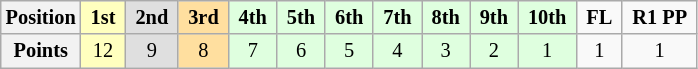<table class="wikitable" style="font-size:85%; text-align:center">
<tr>
<th>Position</th>
<td style="background:#ffffbf;"> <strong>1st</strong> </td>
<td style="background:#dfdfdf;"> <strong>2nd</strong> </td>
<td style="background:#ffdf9f;"> <strong>3rd</strong> </td>
<td style="background:#dfffdf;"> <strong>4th</strong> </td>
<td style="background:#dfffdf;"> <strong>5th</strong> </td>
<td style="background:#dfffdf;"> <strong>6th</strong> </td>
<td style="background:#dfffdf;"> <strong>7th</strong> </td>
<td style="background:#dfffdf;"> <strong>8th</strong> </td>
<td style="background:#dfffdf;"> <strong>9th</strong> </td>
<td style="background:#dfffdf;"> <strong>10th</strong> </td>
<td> <strong>FL</strong> </td>
<td> <strong>R1 PP</strong> </td>
</tr>
<tr>
<th>Points</th>
<td style="background:#ffffbf;">12</td>
<td style="background:#dfdfdf;">9</td>
<td style="background:#ffdf9f;">8</td>
<td style="background:#dfffdf;">7</td>
<td style="background:#dfffdf;">6</td>
<td style="background:#dfffdf;">5</td>
<td style="background:#dfffdf;">4</td>
<td style="background:#dfffdf;">3</td>
<td style="background:#dfffdf;">2</td>
<td style="background:#dfffdf;">1</td>
<td>1</td>
<td>1</td>
</tr>
</table>
